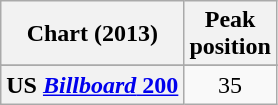<table class="wikitable sortable plainrowheaders" style="text-align:center">
<tr>
<th scope="col">Chart (2013)</th>
<th scope="col">Peak<br> position</th>
</tr>
<tr>
</tr>
<tr>
</tr>
<tr>
</tr>
<tr>
</tr>
<tr>
</tr>
<tr>
</tr>
<tr>
</tr>
<tr>
</tr>
<tr>
</tr>
<tr>
</tr>
<tr>
<th scope="row">US <a href='#'><em>Billboard</em> 200</a></th>
<td>35</td>
</tr>
</table>
